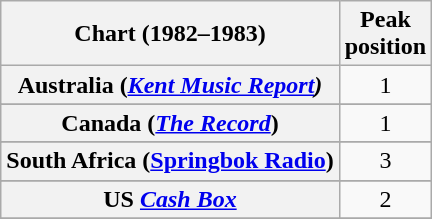<table class="wikitable sortable plainrowheaders" style="text-align:center">
<tr>
<th>Chart (1982–1983)</th>
<th>Peak<br>position</th>
</tr>
<tr>
<th scope="row">Australia (<em><a href='#'>Kent Music Report</a>)</em></th>
<td>1</td>
</tr>
<tr>
</tr>
<tr>
<th scope="row">Canada (<em><a href='#'>The Record</a></em>)</th>
<td>1</td>
</tr>
<tr>
</tr>
<tr>
</tr>
<tr>
</tr>
<tr>
</tr>
<tr>
<th scope="row">South Africa (<a href='#'>Springbok Radio</a>)</th>
<td>3</td>
</tr>
<tr>
</tr>
<tr>
</tr>
<tr>
</tr>
<tr>
<th scope="row">US <em><a href='#'>Cash Box</a></em></th>
<td>2</td>
</tr>
<tr>
</tr>
</table>
